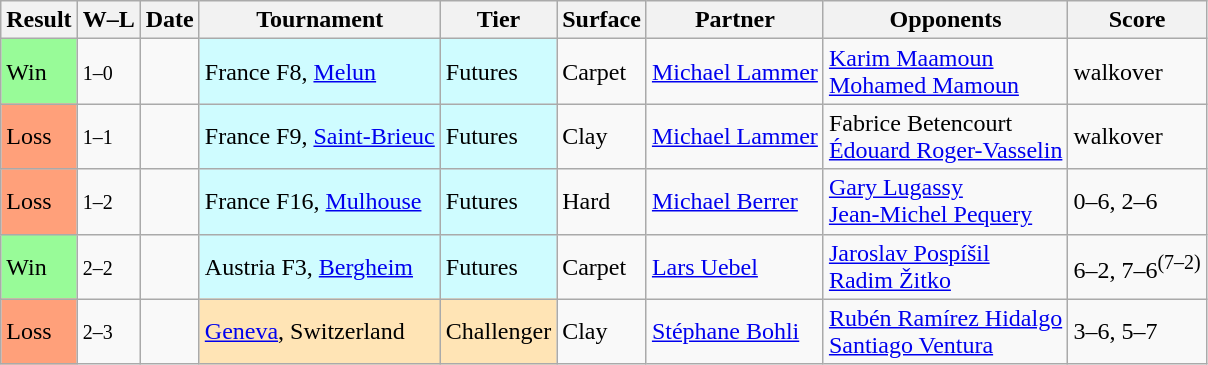<table class="sortable wikitable">
<tr>
<th>Result</th>
<th class="unsortable">W–L</th>
<th>Date</th>
<th>Tournament</th>
<th>Tier</th>
<th>Surface</th>
<th>Partner</th>
<th>Opponents</th>
<th class="unsortable">Score</th>
</tr>
<tr>
<td bgcolor=98FB98>Win</td>
<td><small>1–0</small></td>
<td></td>
<td style="background:#cffcff;">France F8, <a href='#'>Melun</a></td>
<td style="background:#cffcff;">Futures</td>
<td>Carpet</td>
<td> <a href='#'>Michael Lammer</a></td>
<td> <a href='#'>Karim Maamoun</a> <br>  <a href='#'>Mohamed Mamoun</a></td>
<td>walkover</td>
</tr>
<tr>
<td bgcolor=FFA07A>Loss</td>
<td><small>1–1</small></td>
<td></td>
<td style="background:#cffcff;">France F9, <a href='#'>Saint-Brieuc</a></td>
<td style="background:#cffcff;">Futures</td>
<td>Clay</td>
<td> <a href='#'>Michael Lammer</a></td>
<td> Fabrice Betencourt <br>  <a href='#'>Édouard Roger-Vasselin</a></td>
<td>walkover</td>
</tr>
<tr>
<td bgcolor=FFA07A>Loss</td>
<td><small>1–2</small></td>
<td></td>
<td style="background:#cffcff;">France F16, <a href='#'>Mulhouse</a></td>
<td style="background:#cffcff;">Futures</td>
<td>Hard</td>
<td> <a href='#'>Michael Berrer</a></td>
<td> <a href='#'>Gary Lugassy</a> <br>  <a href='#'>Jean-Michel Pequery</a></td>
<td>0–6, 2–6</td>
</tr>
<tr>
<td bgcolor=98FB98>Win</td>
<td><small>2–2</small></td>
<td></td>
<td style="background:#cffcff;">Austria F3, <a href='#'>Bergheim</a></td>
<td style="background:#cffcff;">Futures</td>
<td>Carpet</td>
<td> <a href='#'>Lars Uebel</a></td>
<td> <a href='#'>Jaroslav Pospíšil</a> <br>  <a href='#'>Radim Žitko</a></td>
<td>6–2, 7–6<sup>(7–2)</sup></td>
</tr>
<tr>
<td bgcolor=FFA07A>Loss</td>
<td><small>2–3</small></td>
<td></td>
<td style="background:moccasin;"><a href='#'>Geneva</a>, Switzerland</td>
<td style="background:moccasin;">Challenger</td>
<td>Clay</td>
<td> <a href='#'>Stéphane Bohli</a></td>
<td> <a href='#'>Rubén Ramírez Hidalgo</a> <br>  <a href='#'>Santiago Ventura</a></td>
<td>3–6, 5–7</td>
</tr>
</table>
